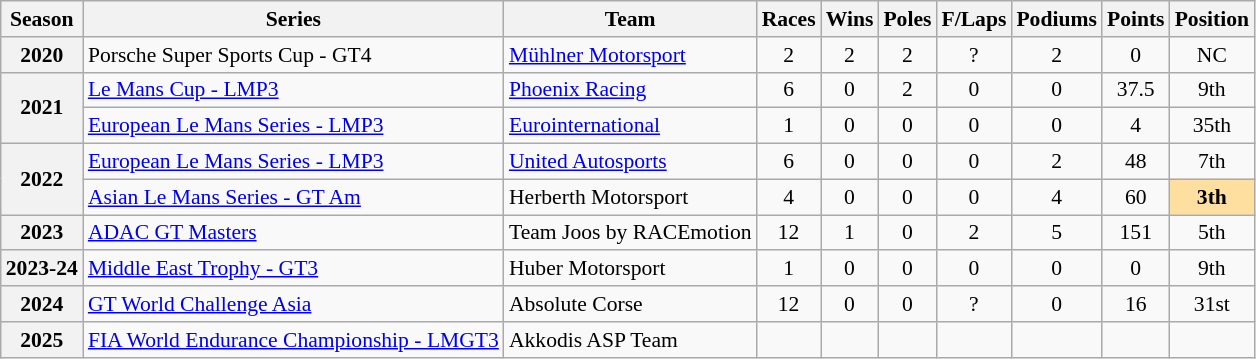<table class="wikitable" style="font-size: 90%; text-align:center">
<tr>
<th>Season</th>
<th>Series</th>
<th>Team</th>
<th>Races</th>
<th>Wins</th>
<th>Poles</th>
<th>F/Laps</th>
<th>Podiums</th>
<th>Points</th>
<th>Position</th>
</tr>
<tr>
<th>2020</th>
<td align="left">Porsche Super Sports Cup - GT4</td>
<td align="left"><a href='#'>Mühlner Motorsport</a></td>
<td>2</td>
<td>2</td>
<td>2</td>
<td>?</td>
<td>2</td>
<td>0</td>
<td>NC</td>
</tr>
<tr>
<th rowspan="2">2021</th>
<td align="left"><a href='#'>Le Mans Cup - LMP3</a></td>
<td align="left"><a href='#'>Phoenix Racing</a></td>
<td>6</td>
<td>0</td>
<td>2</td>
<td>0</td>
<td>0</td>
<td>37.5</td>
<td>9th</td>
</tr>
<tr>
<td align="left"><a href='#'>European Le Mans Series - LMP3</a></td>
<td align="left"><a href='#'>Eurointernational</a></td>
<td>1</td>
<td>0</td>
<td>0</td>
<td>0</td>
<td>0</td>
<td>4</td>
<td>35th</td>
</tr>
<tr>
<th rowspan="2">2022</th>
<td align="left"><a href='#'>European Le Mans Series - LMP3</a></td>
<td align="left"><a href='#'>United Autosports</a></td>
<td>6</td>
<td>0</td>
<td>0</td>
<td>0</td>
<td>2</td>
<td>48</td>
<td>7th</td>
</tr>
<tr>
<td align="left"><a href='#'>Asian Le Mans Series - GT Am</a></td>
<td align="left">Herberth Motorsport</td>
<td>4</td>
<td>0</td>
<td>0</td>
<td>0</td>
<td>4</td>
<td>60</td>
<td style="background:#FFDF9F;"><strong>3th</strong></td>
</tr>
<tr>
<th>2023</th>
<td align="left"><a href='#'>ADAC GT Masters</a></td>
<td align="left">Team Joos by RACEmotion</td>
<td>12</td>
<td>1</td>
<td>0</td>
<td>2</td>
<td>5</td>
<td>151</td>
<td>5th</td>
</tr>
<tr>
<th>2023-24</th>
<td align=left><a href='#'>Middle East Trophy - GT3</a></td>
<td align=left>Huber Motorsport</td>
<td>1</td>
<td>0</td>
<td>0</td>
<td>0</td>
<td>0</td>
<td>0</td>
<td>9th</td>
</tr>
<tr>
<th>2024</th>
<td align=left><a href='#'>GT World Challenge Asia</a></td>
<td align=left>Absolute Corse</td>
<td>12</td>
<td>0</td>
<td>0</td>
<td>?</td>
<td>0</td>
<td>16</td>
<td>31st</td>
</tr>
<tr>
<th>2025</th>
<td align=left><a href='#'>FIA World Endurance Championship - LMGT3</a></td>
<td align=left>Akkodis ASP Team</td>
<td></td>
<td></td>
<td></td>
<td></td>
<td></td>
<td></td>
<td></td>
</tr>
</table>
